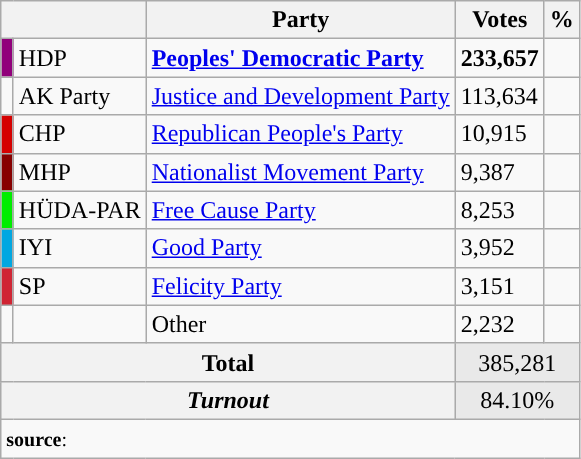<table class="wikitable">
<tr>
<th colspan="2" align="center"></th>
<th align="center">Party</th>
<th align="center">Votes</th>
<th align="center">%</th>
</tr>
<tr align="left">
<td bgcolor="#91007B" width="1"></td>
<td>HDP</td>
<td><strong><a href='#'>Peoples' Democratic Party</a></strong></td>
<td><strong>233,657</strong></td>
<td><strong></strong></td>
</tr>
<tr align="left">
<td></td>
<td>AK Party</td>
<td><a href='#'>Justice and Development Party</a></td>
<td>113,634</td>
<td></td>
</tr>
<tr align="left">
<td bgcolor="#d50000" width="1"></td>
<td>CHP</td>
<td><a href='#'>Republican People's Party</a></td>
<td>10,915</td>
<td></td>
</tr>
<tr align="left">
<td bgcolor="#870000" width="1"></td>
<td>MHP</td>
<td><a href='#'>Nationalist Movement Party</a></td>
<td>9,387</td>
<td></td>
</tr>
<tr align="left">
<td bgcolor="#Green" width="1"></td>
<td>HÜDA-PAR</td>
<td><a href='#'>Free Cause Party</a></td>
<td>8,253</td>
<td></td>
</tr>
<tr align="left">
<td bgcolor="#01A7E1" width="1"></td>
<td>IYI</td>
<td><a href='#'>Good Party</a></td>
<td>3,952</td>
<td></td>
</tr>
<tr align="left">
<td bgcolor="#D02433" width="1"></td>
<td>SP</td>
<td><a href='#'>Felicity Party</a></td>
<td>3,151</td>
<td></td>
</tr>
<tr align="left">
<td bgcolor="" width="1"></td>
<td></td>
<td>Other</td>
<td>2,232</td>
<td></td>
</tr>
<tr align="left" style="background-color:#E9E9E9">
<th colspan="3" align="center"><strong>Total</strong></th>
<td colspan="5" align="center">385,281</td>
</tr>
<tr align="left" style="background-color:#E9E9E9">
<th colspan="3" align="center"><em>Turnout</em></th>
<td colspan="5" align="center">84.10%</td>
</tr>
<tr>
<td colspan="9" align="left"><small><strong>source</strong>: </small></td>
</tr>
</table>
